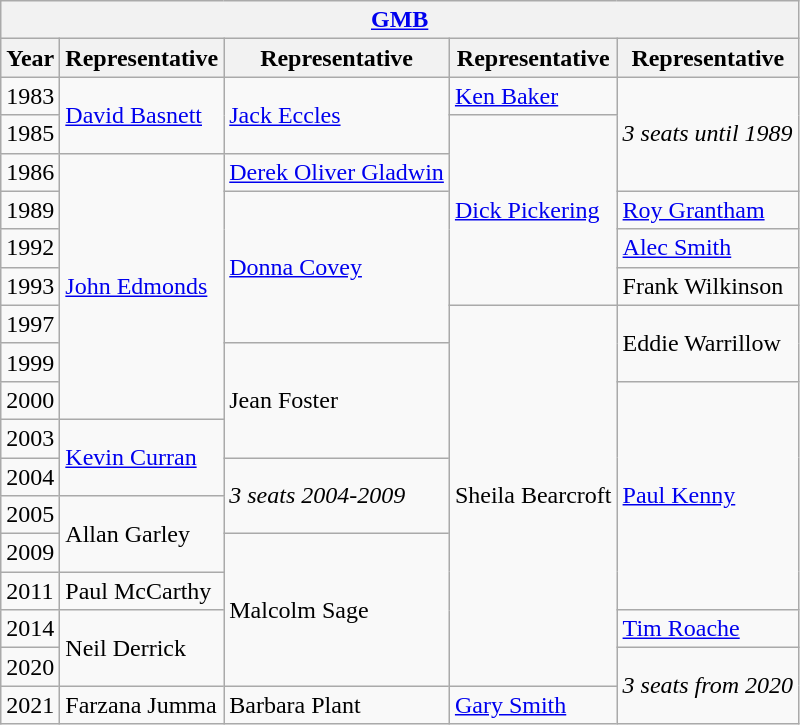<table class="wikitable">
<tr>
<th colspan=5><a href='#'>GMB</a></th>
</tr>
<tr>
<th>Year</th>
<th>Representative</th>
<th>Representative</th>
<th>Representative</th>
<th>Representative</th>
</tr>
<tr>
<td>1983</td>
<td rowspan=2><a href='#'>David Basnett</a></td>
<td rowspan=2><a href='#'>Jack Eccles</a></td>
<td><a href='#'>Ken Baker</a></td>
<td rowspan=3><em>3 seats until 1989</em></td>
</tr>
<tr>
<td>1985</td>
<td rowspan=5><a href='#'>Dick Pickering</a></td>
</tr>
<tr>
<td>1986</td>
<td rowspan=7><a href='#'>John Edmonds</a></td>
<td><a href='#'>Derek Oliver Gladwin</a></td>
</tr>
<tr>
<td>1989</td>
<td rowspan=4><a href='#'>Donna Covey</a></td>
<td><a href='#'>Roy Grantham</a></td>
</tr>
<tr>
<td>1992</td>
<td><a href='#'>Alec Smith</a></td>
</tr>
<tr>
<td>1993</td>
<td>Frank Wilkinson</td>
</tr>
<tr>
<td>1997</td>
<td rowspan=10>Sheila Bearcroft</td>
<td rowspan=2>Eddie Warrillow</td>
</tr>
<tr>
<td>1999</td>
<td rowspan=3>Jean Foster</td>
</tr>
<tr>
<td>2000</td>
<td rowspan=6><a href='#'>Paul Kenny</a></td>
</tr>
<tr>
<td>2003</td>
<td rowspan=2><a href='#'>Kevin Curran</a></td>
</tr>
<tr>
<td>2004</td>
<td rowspan=2><em>3 seats 2004-2009</em></td>
</tr>
<tr>
<td>2005</td>
<td rowspan=2>Allan Garley</td>
</tr>
<tr>
<td>2009</td>
<td rowspan=4>Malcolm Sage</td>
</tr>
<tr>
<td>2011</td>
<td>Paul McCarthy</td>
</tr>
<tr>
<td>2014</td>
<td rowspan=2>Neil Derrick</td>
<td><a href='#'>Tim Roache</a></td>
</tr>
<tr>
<td>2020</td>
<td rowspan=2><em>3 seats from 2020</em></td>
</tr>
<tr>
<td>2021</td>
<td>Farzana Jumma</td>
<td>Barbara Plant</td>
<td><a href='#'>Gary Smith</a></td>
</tr>
</table>
